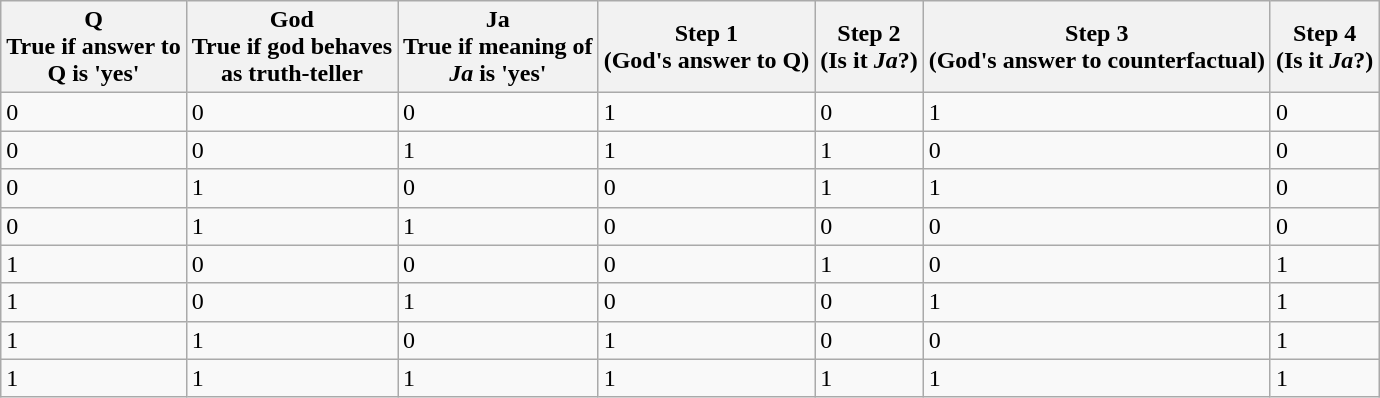<table class="wikitable">
<tr>
<th>Q<br>True if answer to<br>Q is 'yes'</th>
<th>God<br>True if god behaves<br>as truth-teller</th>
<th>Ja<br>True if meaning of<br><em>Ja</em> is 'yes'</th>
<th>Step 1<br>(God's answer to Q)</th>
<th>Step 2<br>(Is it <em>Ja</em>?)</th>
<th>Step 3<br>(God's answer to counterfactual)</th>
<th>Step 4<br>(Is it <em>Ja</em>?)</th>
</tr>
<tr>
<td>0</td>
<td>0</td>
<td>0</td>
<td>1</td>
<td>0</td>
<td>1</td>
<td>0</td>
</tr>
<tr>
<td>0</td>
<td>0</td>
<td>1</td>
<td>1</td>
<td>1</td>
<td>0</td>
<td>0</td>
</tr>
<tr>
<td>0</td>
<td>1</td>
<td>0</td>
<td>0</td>
<td>1</td>
<td>1</td>
<td>0</td>
</tr>
<tr>
<td>0</td>
<td>1</td>
<td>1</td>
<td>0</td>
<td>0</td>
<td>0</td>
<td>0</td>
</tr>
<tr>
<td>1</td>
<td>0</td>
<td>0</td>
<td>0</td>
<td>1</td>
<td>0</td>
<td>1</td>
</tr>
<tr>
<td>1</td>
<td>0</td>
<td>1</td>
<td>0</td>
<td>0</td>
<td>1</td>
<td>1</td>
</tr>
<tr>
<td>1</td>
<td>1</td>
<td>0</td>
<td>1</td>
<td>0</td>
<td>0</td>
<td>1</td>
</tr>
<tr>
<td>1</td>
<td>1</td>
<td>1</td>
<td>1</td>
<td>1</td>
<td>1</td>
<td>1</td>
</tr>
</table>
